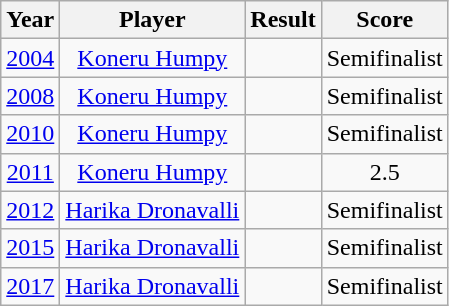<table class="wikitable sortable" style="text-align:center">
<tr>
<th>Year</th>
<th>Player</th>
<th>Result</th>
<th>Score</th>
</tr>
<tr>
<td><a href='#'>2004</a></td>
<td><a href='#'>Koneru Humpy</a></td>
<td></td>
<td>Semifinalist</td>
</tr>
<tr>
<td><a href='#'>2008</a></td>
<td><a href='#'>Koneru Humpy</a></td>
<td></td>
<td>Semifinalist</td>
</tr>
<tr>
<td><a href='#'>2010</a></td>
<td><a href='#'>Koneru Humpy</a></td>
<td></td>
<td>Semifinalist</td>
</tr>
<tr>
<td><a href='#'>2011</a></td>
<td><a href='#'>Koneru Humpy</a></td>
<td></td>
<td>2.5</td>
</tr>
<tr>
<td><a href='#'>2012</a></td>
<td><a href='#'>Harika Dronavalli</a></td>
<td></td>
<td>Semifinalist</td>
</tr>
<tr>
<td><a href='#'>2015</a></td>
<td><a href='#'>Harika Dronavalli</a></td>
<td></td>
<td>Semifinalist</td>
</tr>
<tr>
<td><a href='#'>2017</a></td>
<td><a href='#'>Harika Dronavalli</a></td>
<td></td>
<td>Semifinalist</td>
</tr>
</table>
